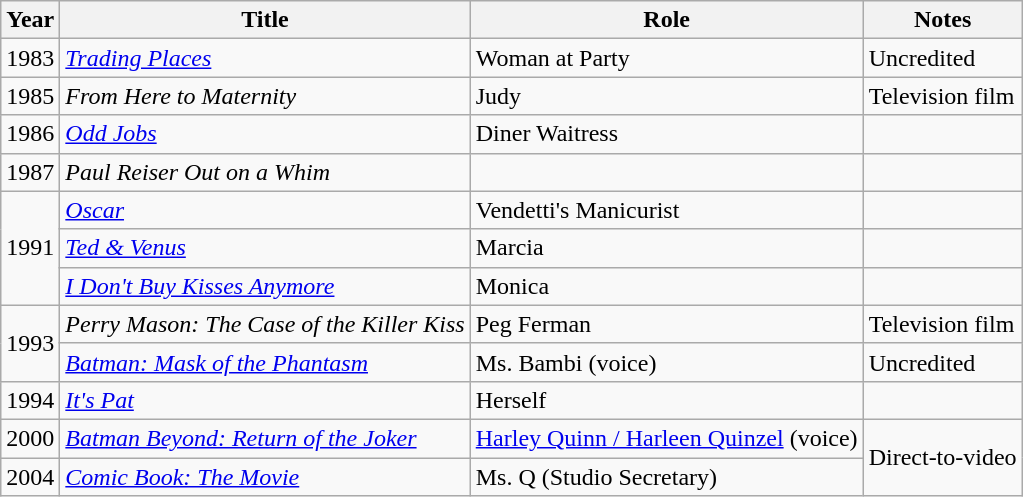<table class="wikitable sortable">
<tr>
<th>Year</th>
<th>Title</th>
<th>Role</th>
<th>Notes</th>
</tr>
<tr>
<td>1983</td>
<td><em><a href='#'>Trading Places</a></em></td>
<td>Woman at Party</td>
<td>Uncredited</td>
</tr>
<tr>
<td>1985</td>
<td><em>From Here to Maternity</em></td>
<td>Judy</td>
<td>Television film</td>
</tr>
<tr>
<td>1986</td>
<td><em><a href='#'>Odd Jobs</a></em></td>
<td>Diner Waitress</td>
<td></td>
</tr>
<tr>
<td>1987</td>
<td><em>Paul Reiser Out on a Whim</em></td>
<td></td>
<td></td>
</tr>
<tr>
<td rowspan="3">1991</td>
<td><em><a href='#'>Oscar</a></em></td>
<td>Vendetti's Manicurist</td>
<td></td>
</tr>
<tr>
<td><em><a href='#'>Ted & Venus</a></em></td>
<td>Marcia</td>
<td></td>
</tr>
<tr>
<td><em><a href='#'>I Don't Buy Kisses Anymore</a></em></td>
<td>Monica</td>
<td></td>
</tr>
<tr>
<td rowspan="2">1993</td>
<td><em>Perry Mason: The Case of the Killer Kiss</em></td>
<td>Peg Ferman</td>
<td>Television film</td>
</tr>
<tr>
<td><em><a href='#'>Batman: Mask of the Phantasm</a></em></td>
<td>Ms. Bambi (voice)</td>
<td>Uncredited</td>
</tr>
<tr>
<td>1994</td>
<td><em><a href='#'>It's Pat</a></em></td>
<td>Herself</td>
<td></td>
</tr>
<tr>
<td>2000</td>
<td><em><a href='#'>Batman Beyond: Return of the Joker</a></em></td>
<td><a href='#'>Harley Quinn / Harleen Quinzel</a> (voice)</td>
<td rowspan="2">Direct-to-video</td>
</tr>
<tr>
<td>2004</td>
<td><em><a href='#'>Comic Book: The Movie</a></em></td>
<td>Ms. Q (Studio Secretary)</td>
</tr>
</table>
